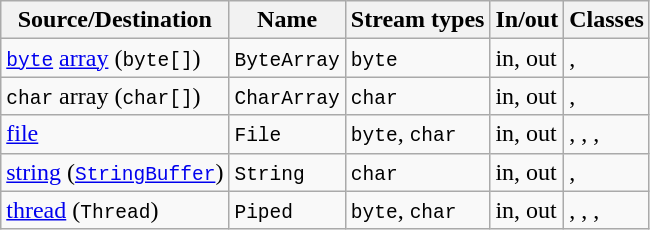<table class="wikitable">
<tr>
<th>Source/Destination</th>
<th>Name</th>
<th>Stream types</th>
<th>In/out</th>
<th>Classes</th>
</tr>
<tr>
<td><code><a href='#'>byte</a></code> <a href='#'>array</a> (<code>byte[]</code>)</td>
<td><code>ByteArray</code></td>
<td><code>byte</code></td>
<td>in, out</td>
<td>, </td>
</tr>
<tr>
<td><code>char</code> array (<code>char[]</code>)</td>
<td><code>CharArray</code></td>
<td><code>char</code></td>
<td>in, out</td>
<td>, </td>
</tr>
<tr>
<td><a href='#'>file</a></td>
<td><code>File</code></td>
<td><code>byte</code>, <code>char</code></td>
<td>in, out</td>
<td>, , , </td>
</tr>
<tr>
<td><a href='#'>string</a> (<code><a href='#'>StringBuffer</a></code>)</td>
<td><code>String</code></td>
<td><code>char</code></td>
<td>in, out</td>
<td>, </td>
</tr>
<tr>
<td><a href='#'>thread</a> (<code>Thread</code>)</td>
<td><code>Piped</code></td>
<td><code>byte</code>, <code>char</code></td>
<td>in, out</td>
<td>, , , </td>
</tr>
</table>
